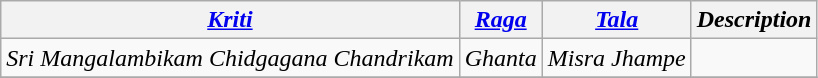<table class="wikitable">
<tr>
<th><em><a href='#'>Kriti</a></em></th>
<th><em><a href='#'>Raga</a></em></th>
<th><em><a href='#'>Tala</a></em></th>
<th><em>Description</em></th>
</tr>
<tr>
<td><em>Sri Mangalambikam Chidgagana Chandrikam</em></td>
<td><em>Ghanta</em></td>
<td><em>Misra Jhampe</em></td>
<td></td>
</tr>
<tr>
</tr>
</table>
